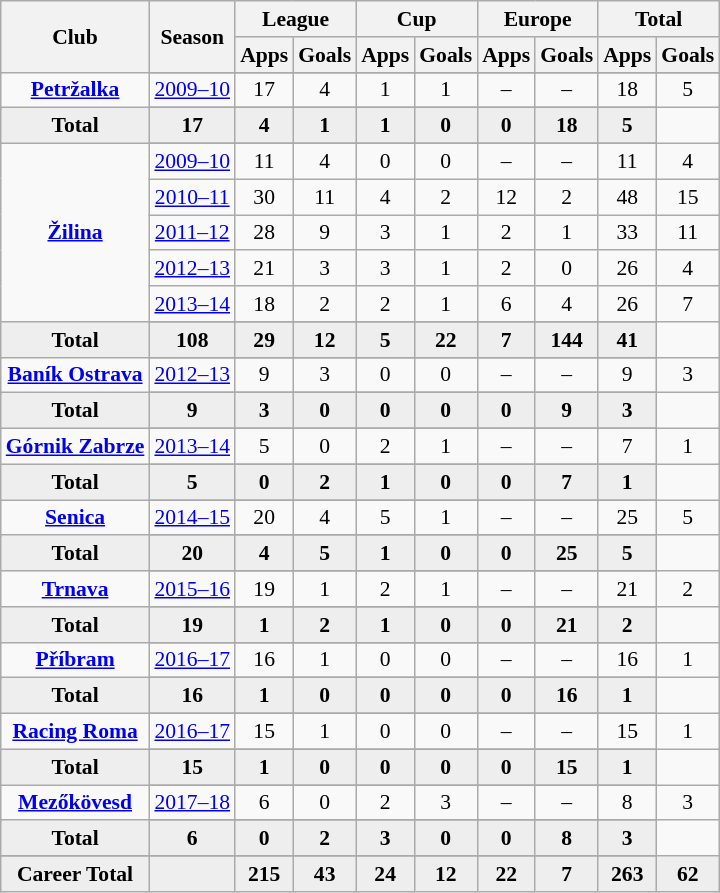<table class="wikitable" style="font-size:90%; text-align: center;">
<tr>
<th rowspan="2">Club</th>
<th rowspan="2">Season</th>
<th colspan="2">League</th>
<th colspan="2">Cup</th>
<th colspan="2">Europe</th>
<th colspan="2">Total</th>
</tr>
<tr>
<th>Apps</th>
<th>Goals</th>
<th>Apps</th>
<th>Goals</th>
<th>Apps</th>
<th>Goals</th>
<th>Apps</th>
<th>Goals</th>
</tr>
<tr ||-||-||-|->
<td rowspan="3" valign="center"><strong><a href='#'>Petržalka</a></strong></td>
</tr>
<tr>
<td><a href='#'>2009–10</a></td>
<td>17</td>
<td>4</td>
<td>1</td>
<td>1</td>
<td>–</td>
<td>–</td>
<td>18</td>
<td>5</td>
</tr>
<tr>
</tr>
<tr style="font-weight:bold; background-color:#eeeeee;">
<td>Total</td>
<td>17</td>
<td>4</td>
<td>1</td>
<td>1</td>
<td>0</td>
<td>0</td>
<td>18</td>
<td>5</td>
</tr>
<tr>
<td rowspan="7" valign="center"><strong><a href='#'>Žilina</a></strong></td>
</tr>
<tr>
<td><a href='#'>2009–10</a></td>
<td>11</td>
<td>4</td>
<td>0</td>
<td>0</td>
<td>–</td>
<td>–</td>
<td>11</td>
<td>4</td>
</tr>
<tr>
<td><a href='#'>2010–11</a></td>
<td>30</td>
<td>11</td>
<td>4</td>
<td>2</td>
<td>12</td>
<td>2</td>
<td>48</td>
<td>15</td>
</tr>
<tr>
<td><a href='#'>2011–12</a></td>
<td>28</td>
<td>9</td>
<td>3</td>
<td>1</td>
<td>2</td>
<td>1</td>
<td>33</td>
<td>11</td>
</tr>
<tr>
<td><a href='#'>2012–13</a></td>
<td>21</td>
<td>3</td>
<td>3</td>
<td>1</td>
<td>2</td>
<td>0</td>
<td>26</td>
<td>4</td>
</tr>
<tr>
<td><a href='#'>2013–14</a></td>
<td>18</td>
<td>2</td>
<td>2</td>
<td>1</td>
<td>6</td>
<td>4</td>
<td>26</td>
<td>7</td>
</tr>
<tr>
</tr>
<tr style="font-weight:bold; background-color:#eeeeee;">
<td>Total</td>
<td>108</td>
<td>29</td>
<td>12</td>
<td>5</td>
<td>22</td>
<td>7</td>
<td>144</td>
<td>41</td>
</tr>
<tr>
<td rowspan="3" valign="center"><strong><a href='#'>Baník Ostrava</a></strong></td>
</tr>
<tr>
<td><a href='#'>2012–13</a></td>
<td>9</td>
<td>3</td>
<td>0</td>
<td>0</td>
<td>–</td>
<td>–</td>
<td>9</td>
<td>3</td>
</tr>
<tr>
</tr>
<tr style="font-weight:bold; background-color:#eeeeee;">
<td>Total</td>
<td>9</td>
<td>3</td>
<td>0</td>
<td>0</td>
<td>0</td>
<td>0</td>
<td>9</td>
<td>3</td>
</tr>
<tr>
<td rowspan="3" valign="center"><strong><a href='#'>Górnik Zabrze</a></strong></td>
</tr>
<tr>
<td><a href='#'>2013–14</a></td>
<td>5</td>
<td>0</td>
<td>2</td>
<td>1</td>
<td>–</td>
<td>–</td>
<td>7</td>
<td>1</td>
</tr>
<tr>
</tr>
<tr style="font-weight:bold; background-color:#eeeeee;">
<td>Total</td>
<td>5</td>
<td>0</td>
<td>2</td>
<td>1</td>
<td>0</td>
<td>0</td>
<td>7</td>
<td>1</td>
</tr>
<tr>
<td rowspan="3" valign="center"><strong><a href='#'>Senica</a></strong></td>
</tr>
<tr>
<td><a href='#'>2014–15</a></td>
<td>20</td>
<td>4</td>
<td>5</td>
<td>1</td>
<td>–</td>
<td>–</td>
<td>25</td>
<td>5</td>
</tr>
<tr>
</tr>
<tr style="font-weight:bold; background-color:#eeeeee;">
<td>Total</td>
<td>20</td>
<td>4</td>
<td>5</td>
<td>1</td>
<td>0</td>
<td>0</td>
<td>25</td>
<td>5</td>
</tr>
<tr>
<td rowspan="3" valign="center"><strong><a href='#'>Trnava</a></strong></td>
</tr>
<tr>
<td><a href='#'>2015–16</a></td>
<td>19</td>
<td>1</td>
<td>2</td>
<td>1</td>
<td>–</td>
<td>–</td>
<td>21</td>
<td>2</td>
</tr>
<tr>
</tr>
<tr style="font-weight:bold; background-color:#eeeeee;">
<td>Total</td>
<td>19</td>
<td>1</td>
<td>2</td>
<td>1</td>
<td>0</td>
<td>0</td>
<td>21</td>
<td>2</td>
</tr>
<tr>
<td rowspan="3" valign="center"><strong><a href='#'>Příbram</a></strong></td>
</tr>
<tr>
<td><a href='#'>2016–17</a></td>
<td>16</td>
<td>1</td>
<td>0</td>
<td>0</td>
<td>–</td>
<td>–</td>
<td>16</td>
<td>1</td>
</tr>
<tr>
</tr>
<tr style="font-weight:bold; background-color:#eeeeee;">
<td>Total</td>
<td>16</td>
<td>1</td>
<td>0</td>
<td>0</td>
<td>0</td>
<td>0</td>
<td>16</td>
<td>1</td>
</tr>
<tr>
<td rowspan="3" valign="center"><strong><a href='#'>Racing Roma</a></strong></td>
</tr>
<tr>
<td><a href='#'>2016–17</a></td>
<td>15</td>
<td>1</td>
<td>0</td>
<td>0</td>
<td>–</td>
<td>–</td>
<td>15</td>
<td>1</td>
</tr>
<tr>
</tr>
<tr style="font-weight:bold; background-color:#eeeeee;">
<td>Total</td>
<td>15</td>
<td>1</td>
<td>0</td>
<td>0</td>
<td>0</td>
<td>0</td>
<td>15</td>
<td>1</td>
</tr>
<tr>
<td rowspan="3" valign="center"><strong><a href='#'>Mezőkövesd</a></strong></td>
</tr>
<tr>
<td><a href='#'>2017–18</a></td>
<td>6</td>
<td>0</td>
<td>2</td>
<td>3</td>
<td>–</td>
<td>–</td>
<td>8</td>
<td>3</td>
</tr>
<tr>
</tr>
<tr style="font-weight:bold; background-color:#eeeeee;">
<td>Total</td>
<td>6</td>
<td>0</td>
<td>2</td>
<td>3</td>
<td>0</td>
<td>0</td>
<td>8</td>
<td>3</td>
</tr>
<tr>
</tr>
<tr style="font-weight:bold; background-color:#eeeeee;">
<td rowspan="2" valign="top"><strong>Career Total</strong></td>
<td></td>
<td><strong>215</strong></td>
<td><strong>43</strong></td>
<td><strong>24</strong></td>
<td><strong>12</strong></td>
<td><strong>22</strong></td>
<td><strong>7</strong></td>
<td><strong>263</strong></td>
<td><strong>62</strong></td>
</tr>
</table>
